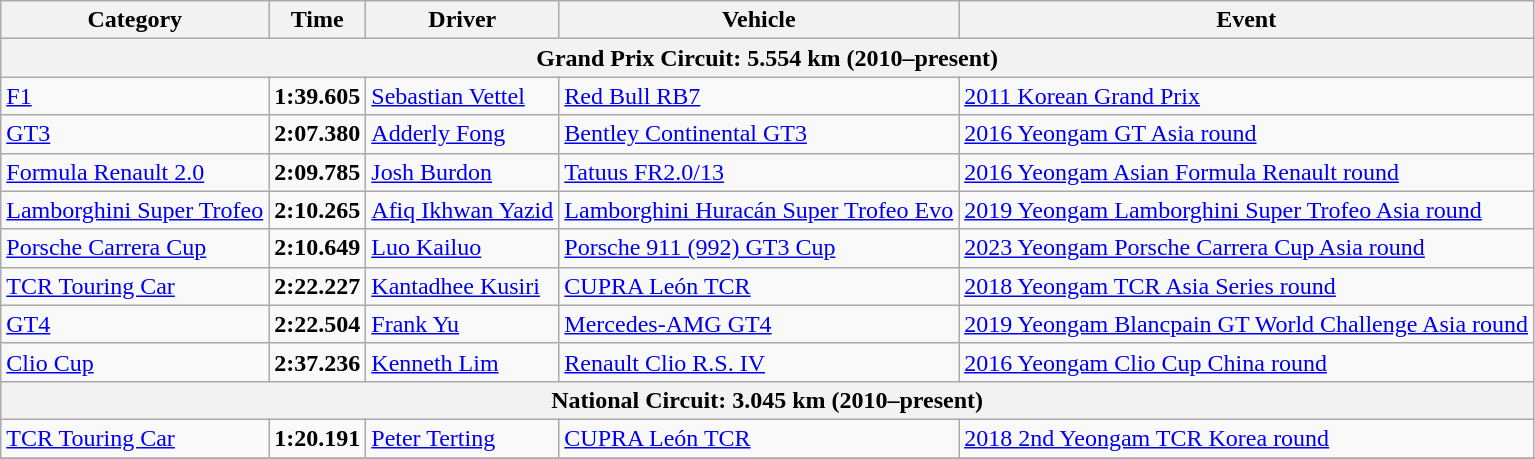<table class="wikitable">
<tr>
<th>Category</th>
<th>Time</th>
<th>Driver</th>
<th>Vehicle</th>
<th>Event</th>
</tr>
<tr>
<th colspan=5>Grand Prix Circuit: 5.554 km (2010–present)</th>
</tr>
<tr>
<td><a href='#'>F1</a></td>
<td><strong>1:39.605</strong></td>
<td><a href='#'>Sebastian Vettel</a></td>
<td><a href='#'>Red Bull RB7</a></td>
<td><a href='#'>2011 Korean Grand Prix</a></td>
</tr>
<tr>
<td><a href='#'>GT3</a></td>
<td><strong>2:07.380</strong></td>
<td><a href='#'>Adderly Fong</a></td>
<td><a href='#'>Bentley Continental GT3</a></td>
<td><a href='#'>2016 Yeongam GT Asia round</a></td>
</tr>
<tr>
<td><a href='#'>Formula Renault 2.0</a></td>
<td><strong>2:09.785</strong></td>
<td><a href='#'>Josh Burdon</a></td>
<td><a href='#'>Tatuus FR2.0/13</a></td>
<td><a href='#'>2016 Yeongam Asian Formula Renault round</a></td>
</tr>
<tr>
<td><a href='#'>Lamborghini Super Trofeo</a></td>
<td><strong>2:10.265</strong></td>
<td><a href='#'>Afiq Ikhwan Yazid</a></td>
<td><a href='#'>Lamborghini Huracán Super Trofeo Evo</a></td>
<td><a href='#'>2019 Yeongam Lamborghini Super Trofeo Asia round</a></td>
</tr>
<tr>
<td><a href='#'>Porsche Carrera Cup</a></td>
<td><strong>2:10.649</strong></td>
<td><a href='#'>Luo Kailuo</a></td>
<td><a href='#'>Porsche 911 (992) GT3 Cup</a></td>
<td><a href='#'>2023 Yeongam Porsche Carrera Cup Asia round</a></td>
</tr>
<tr>
<td><a href='#'>TCR Touring Car</a></td>
<td><strong>2:22.227</strong></td>
<td><a href='#'>Kantadhee Kusiri</a></td>
<td><a href='#'>CUPRA León TCR</a></td>
<td><a href='#'>2018 Yeongam TCR Asia Series round</a></td>
</tr>
<tr>
<td><a href='#'>GT4</a></td>
<td><strong>2:22.504</strong></td>
<td><a href='#'>Frank Yu</a></td>
<td><a href='#'>Mercedes-AMG GT4</a></td>
<td><a href='#'>2019 Yeongam Blancpain GT World Challenge Asia round</a></td>
</tr>
<tr>
<td><a href='#'>Clio Cup</a></td>
<td><strong>2:37.236</strong></td>
<td><a href='#'>Kenneth Lim</a></td>
<td><a href='#'>Renault Clio R.S. IV</a></td>
<td><a href='#'>2016 Yeongam Clio Cup China round</a></td>
</tr>
<tr>
<th colspan=5>National Circuit: 3.045 km (2010–present)</th>
</tr>
<tr>
<td><a href='#'>TCR Touring Car</a></td>
<td><strong>1:20.191</strong></td>
<td><a href='#'>Peter Terting</a></td>
<td><a href='#'>CUPRA León TCR</a></td>
<td><a href='#'>2018 2nd Yeongam TCR Korea round</a></td>
</tr>
<tr>
</tr>
</table>
